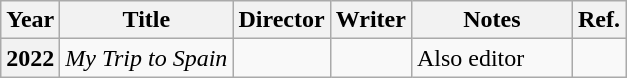<table class="wikitable">
<tr>
<th>Year</th>
<th>Title</th>
<th>Director</th>
<th>Writer</th>
<th width="100px">Notes</th>
<th>Ref.</th>
</tr>
<tr>
<th scope="row">2022</th>
<td><em>My Trip to Spain</em></td>
<td></td>
<td></td>
<td>Also editor</td>
<td align="center"></td>
</tr>
</table>
